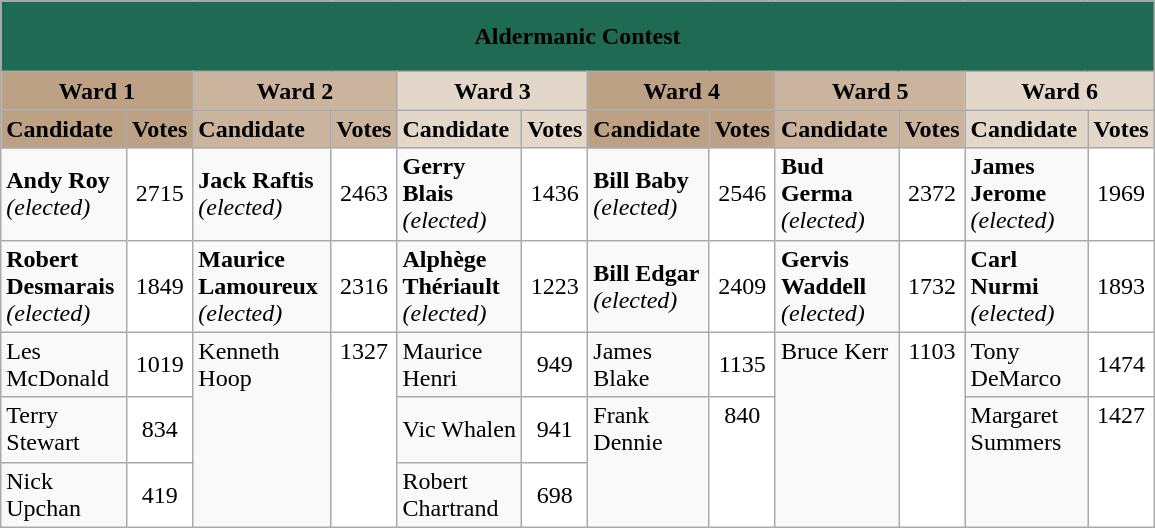<table class="wikitable" border="1" width="770">
<tr>
<td style= "text-align:center; height: 40px;" colspan="12" bgcolor= 1f6a53><span><strong>Aldermanic  Contest</strong></span></td>
</tr>
<tr>
<td style= "text-align:center;" colspan="2" bgcolor= BDA185><strong>Ward 1</strong></td>
<td style= "text-align:center;" colspan="2" bgcolor= CAB49E><strong>Ward 2</strong></td>
<td style= "text-align:center;" colspan="2" bgcolor= E3D7CA><strong>Ward 3</strong></td>
<td style= "text-align:center;" colspan="2" bgcolor= BDA185><strong>Ward 4</strong></td>
<td style= "text-align:center;" colspan="2" bgcolor= CAB49E><strong>Ward 5</strong></td>
<td style= "text-align:center;" colspan="2" bgcolor= E3D7CA><strong>Ward 6</strong></td>
</tr>
<tr>
<td bgcolor= BDA185><strong>Candidate</strong></td>
<td style="text-align:center;" bgcolor= BDA185><strong>Votes</strong></td>
<td bgcolor= CAB49E><strong>Candidate</strong></td>
<td style="text-align:center;" bgcolor= CAB49E><strong>Votes</strong></td>
<td bgcolor= E3D7CA><strong>Candidate</strong></td>
<td style="text-align:center;" bgcolor= E3D7CA><strong>Votes</strong></td>
<td bgcolor= BDA185><strong>Candidate</strong></td>
<td style="text-align:center;" bgcolor= BDA185><strong>Votes</strong></td>
<td bgcolor= CAB49E><strong>Candidate</strong></td>
<td style="text-align:center;" bgcolor= CAB49E><strong>Votes</strong></td>
<td bgcolor= E3D7CA><strong>Candidate</strong></td>
<td style="text-align:center;" bgcolor= E3D7CA><strong>Votes</strong></td>
</tr>
<tr>
<td><strong>Andy Roy</strong> <em>(elected)</em></td>
<td style="text-align:center;" bgcolor= white>2715</td>
<td><strong>Jack Raftis</strong> <em>(elected)</em></td>
<td style="text-align:center;" bgcolor= white>2463</td>
<td><strong>Gerry Blais</strong> <em>(elected)</em></td>
<td style="text-align:center;" bgcolor= white>1436</td>
<td><strong>Bill Baby</strong> <em>(elected)</em></td>
<td style="text-align:center;" bgcolor= white>2546</td>
<td><strong>Bud Germa</strong> <em>(elected)</em></td>
<td style="text-align:center;" bgcolor= white>2372</td>
<td><strong>James Jerome</strong> <em>(elected)</em></td>
<td style="text-align:center;" bgcolor= white>1969</td>
</tr>
<tr>
<td><strong>Robert Desmarais</strong> <em>(elected)</em></td>
<td style="text-align:center;" bgcolor= white>1849</td>
<td><strong>Maurice Lamoureux</strong> <em>(elected)</em></td>
<td style="text-align:center;" bgcolor= white>2316</td>
<td><strong>Alphège Thériault</strong> <em>(elected)</em></td>
<td style="text-align:center;" bgcolor= white>1223</td>
<td><strong>Bill Edgar</strong> <em>(elected)</em></td>
<td style="text-align:center;" bgcolor= white>2409</td>
<td><strong>Gervis Waddell</strong> <em>(elected)</em></td>
<td style="text-align:center;" bgcolor= white>1732</td>
<td><strong>Carl Nurmi</strong> <em>(elected)</em></td>
<td style="text-align:center;" bgcolor= white>1893</td>
</tr>
<tr>
<td>Les McDonald</td>
<td style="text-align:center;" bgcolor= white>1019</td>
<td rowspan="3" valign="top">Kenneth Hoop</td>
<td style="text-align:center;" rowspan="3" valign="top" bgcolor= white>1327</td>
<td>Maurice Henri</td>
<td style="text-align:center;" bgcolor= white>949</td>
<td>James Blake</td>
<td style="text-align:center;" bgcolor= white>1135</td>
<td rowspan="3" valign="top">Bruce Kerr</td>
<td style="text-align:center;" rowspan="3" valign="top" bgcolor= white>1103</td>
<td>Tony DeMarco</td>
<td style="text-align:center;" bgcolor= white>1474</td>
</tr>
<tr>
<td>Terry Stewart</td>
<td style="text-align:center;" bgcolor= white>834</td>
<td>Vic Whalen</td>
<td style="text-align:center;" bgcolor= white>941</td>
<td rowspan="2" valign="top">Frank Dennie</td>
<td style="text-align:center;" rowspan="2" valign="top" bgcolor= white>840</td>
<td rowspan="2" valign ="top">Margaret Summers</td>
<td style="text-align:center;" rowspan="2" valign ="top" bgcolor= white>1427</td>
</tr>
<tr>
<td>Nick Upchan</td>
<td style="text-align:center;" bgcolor= white>419</td>
<td>Robert Chartrand</td>
<td style="text-align:center;" bgcolor= white>698</td>
</tr>
</table>
